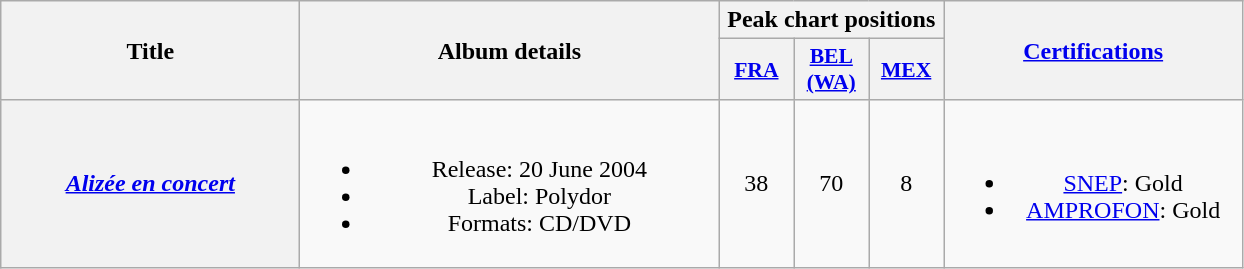<table class="wikitable plainrowheaders" style="text-align:center;">
<tr>
<th rowspan="2" scope="col" style="width:12em;">Title</th>
<th rowspan="2" scope="col" style="width:17em;">Album details</th>
<th colspan="3" scope="col">Peak chart positions</th>
<th rowspan="2" scope="col" style="width:12em;"><a href='#'>Certifications</a></th>
</tr>
<tr>
<th scope="col" style="width:3em;font-size:90%;"><a href='#'>FRA</a><br></th>
<th scope="col" style="width:3em;font-size:90%;"><a href='#'>BEL (WA)</a><br></th>
<th scope="col" style="width:3em;font-size:90%;"><a href='#'>MEX</a><br></th>
</tr>
<tr>
<th scope="row"><em><a href='#'>Alizée en concert</a></em></th>
<td><br><ul><li>Release: 20 June 2004</li><li>Label: Polydor</li><li>Formats: CD/DVD</li></ul></td>
<td>38</td>
<td>70</td>
<td>8</td>
<td><br><ul><li><a href='#'>SNEP</a>: Gold</li><li><a href='#'>AMPROFON</a>: Gold</li></ul></td>
</tr>
</table>
